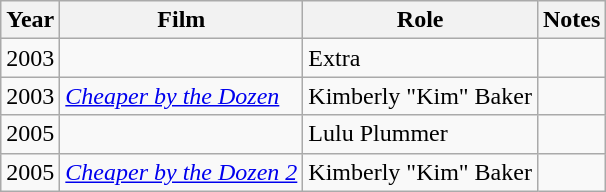<table class="wikitable sortable">
<tr>
<th>Year</th>
<th>Film</th>
<th>Role</th>
<th class="unsortable">Notes</th>
</tr>
<tr>
<td>2003</td>
<td><em></em></td>
<td>Extra</td>
<td></td>
</tr>
<tr>
<td>2003</td>
<td><em><a href='#'>Cheaper by the Dozen</a></em></td>
<td>Kimberly "Kim" Baker</td>
<td></td>
</tr>
<tr>
<td>2005</td>
<td><em></em></td>
<td>Lulu Plummer</td>
<td></td>
</tr>
<tr>
<td>2005</td>
<td><em><a href='#'>Cheaper by the Dozen 2</a></em></td>
<td>Kimberly "Kim" Baker</td>
<td></td>
</tr>
</table>
